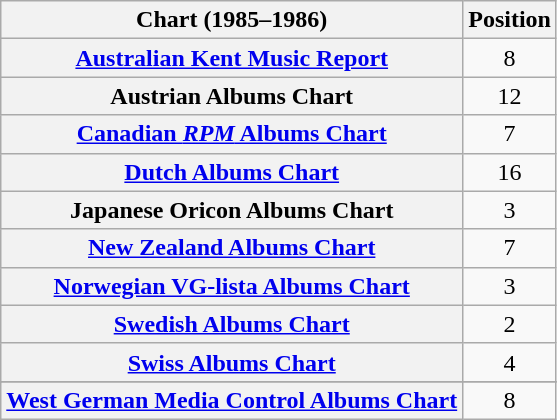<table class="wikitable sortable plainrowheaders" style="text-align:center;">
<tr>
<th scope="col">Chart (1985–1986)</th>
<th scope="col">Position</th>
</tr>
<tr>
<th scope="row"><a href='#'>Australian Kent Music Report</a></th>
<td>8</td>
</tr>
<tr>
<th scope="row">Austrian Albums Chart</th>
<td>12</td>
</tr>
<tr>
<th scope="row"><a href='#'>Canadian <em>RPM</em> Albums Chart</a></th>
<td>7</td>
</tr>
<tr>
<th scope="row"><a href='#'>Dutch Albums Chart</a></th>
<td>16</td>
</tr>
<tr>
<th scope="row">Japanese Oricon Albums Chart</th>
<td>3</td>
</tr>
<tr>
<th scope="row"><a href='#'>New Zealand Albums Chart</a></th>
<td>7</td>
</tr>
<tr>
<th scope="row"><a href='#'>Norwegian VG-lista Albums Chart</a></th>
<td>3</td>
</tr>
<tr>
<th scope="row"><a href='#'>Swedish Albums Chart</a></th>
<td>2</td>
</tr>
<tr>
<th scope="row"><a href='#'>Swiss Albums Chart</a></th>
<td>4</td>
</tr>
<tr>
</tr>
<tr>
</tr>
<tr>
<th scope="row"><a href='#'>West German Media Control Albums Chart</a></th>
<td>8</td>
</tr>
</table>
